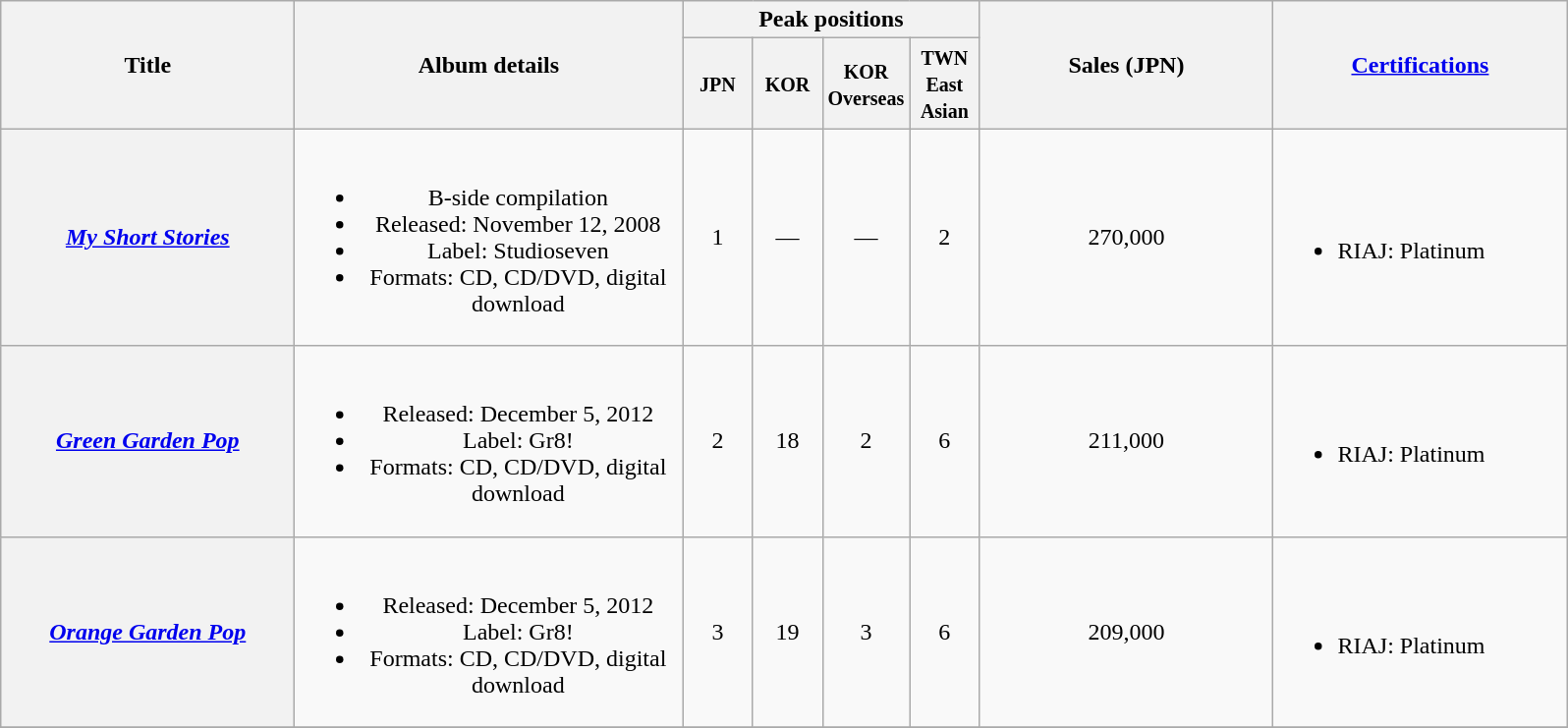<table class="wikitable plainrowheaders" style="text-align:center;">
<tr>
<th style="width:12em;" rowspan="2">Title</th>
<th style="width:16em;" rowspan="2">Album details</th>
<th colspan="4">Peak positions</th>
<th style="width:12em;" rowspan="2">Sales (JPN)</th>
<th style="width:12em;" rowspan="2"><a href='#'>Certifications</a></th>
</tr>
<tr>
<th style="width:2.5em;"><small>JPN</small><br></th>
<th style="width:2.5em;"><small>KOR</small><br></th>
<th style="width:2.5em;"><small>KOR<br>Overseas</small><br></th>
<th style="width:2.5em;"><small>TWN East Asian</small><br></th>
</tr>
<tr>
<th scope="row"><em><a href='#'>My Short Stories</a></em></th>
<td><br><ul><li>B-side compilation</li><li>Released: November 12, 2008</li><li>Label: Studioseven</li><li>Formats: CD, CD/DVD, digital download</li></ul></td>
<td>1</td>
<td>—</td>
<td>—</td>
<td>2</td>
<td>270,000</td>
<td align="left"><br><ul><li>RIAJ: Platinum</li></ul></td>
</tr>
<tr>
<th scope="row"><em><a href='#'>Green Garden Pop</a></em></th>
<td><br><ul><li>Released: December 5, 2012</li><li>Label: Gr8!</li><li>Formats: CD, CD/DVD, digital download</li></ul></td>
<td>2</td>
<td>18</td>
<td>2</td>
<td>6</td>
<td>211,000</td>
<td align="left"><br><ul><li>RIAJ: Platinum</li></ul></td>
</tr>
<tr>
<th scope="row"><em><a href='#'>Orange Garden Pop</a></em></th>
<td><br><ul><li>Released: December 5, 2012</li><li>Label: Gr8!</li><li>Formats: CD, CD/DVD, digital download</li></ul></td>
<td>3</td>
<td>19</td>
<td>3</td>
<td>6</td>
<td>209,000</td>
<td align="left"><br><ul><li>RIAJ: Platinum</li></ul></td>
</tr>
<tr>
</tr>
</table>
